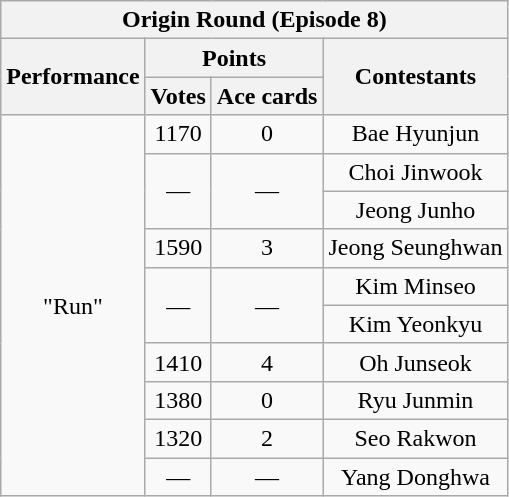<table class="wikitable" style="text-align:center;">
<tr>
<th colspan="4">Origin Round (Episode 8)</th>
</tr>
<tr>
<th rowspan="2">Performance</th>
<th colspan="2">Points</th>
<th rowspan="2">Contestants</th>
</tr>
<tr>
<th>Votes</th>
<th>Ace cards</th>
</tr>
<tr>
<td rowspan="10 ">"Run"</td>
<td>1170</td>
<td>0</td>
<td>Bae Hyunjun</td>
</tr>
<tr>
<td rowspan="2">—</td>
<td rowspan="2">—</td>
<td>Choi Jinwook</td>
</tr>
<tr>
<td>Jeong Junho</td>
</tr>
<tr>
<td>1590</td>
<td>3</td>
<td>Jeong Seunghwan</td>
</tr>
<tr>
<td rowspan="2">—</td>
<td rowspan="2">—</td>
<td>Kim Minseo</td>
</tr>
<tr>
<td>Kim Yeonkyu</td>
</tr>
<tr>
<td>1410</td>
<td>4</td>
<td>Oh Junseok</td>
</tr>
<tr>
<td>1380</td>
<td>0</td>
<td>Ryu Junmin</td>
</tr>
<tr>
<td>1320</td>
<td>2</td>
<td>Seo Rakwon</td>
</tr>
<tr>
<td>—</td>
<td>—</td>
<td>Yang Donghwa</td>
</tr>
</table>
